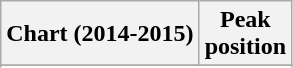<table class="wikitable sortable plainrowheaders" style="text-align:center">
<tr>
<th scope="col">Chart (2014-2015)</th>
<th scope="col">Peak<br>position</th>
</tr>
<tr>
</tr>
<tr>
</tr>
<tr>
</tr>
<tr>
</tr>
<tr>
</tr>
</table>
